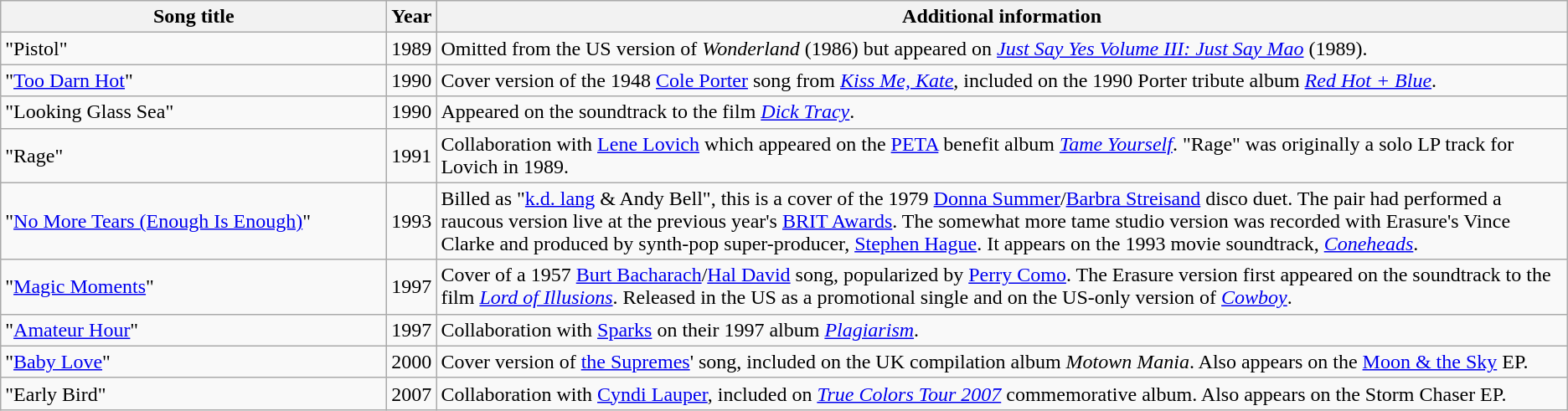<table class="wikitable">
<tr>
<th width="300">Song title</th>
<th>Year</th>
<th>Additional information</th>
</tr>
<tr>
<td>"Pistol"</td>
<td>1989</td>
<td>Omitted from the US version of <em>Wonderland</em> (1986) but appeared on <em><a href='#'>Just Say Yes Volume III: Just Say Mao</a></em> (1989).</td>
</tr>
<tr>
<td>"<a href='#'>Too Darn Hot</a>"</td>
<td>1990</td>
<td>Cover version of the 1948 <a href='#'>Cole Porter</a> song from <em><a href='#'>Kiss Me, Kate</a></em>, included on the 1990 Porter tribute album <em><a href='#'>Red Hot + Blue</a></em>.</td>
</tr>
<tr>
<td>"Looking Glass Sea"</td>
<td>1990</td>
<td>Appeared on the soundtrack to the film <em><a href='#'>Dick Tracy</a></em>.</td>
</tr>
<tr>
<td>"Rage"</td>
<td>1991</td>
<td>Collaboration with <a href='#'>Lene Lovich</a> which appeared on the <a href='#'>PETA</a> benefit album <em><a href='#'>Tame Yourself</a></em>. "Rage" was originally a solo LP track for Lovich in 1989.</td>
</tr>
<tr>
<td>"<a href='#'>No More Tears (Enough Is Enough)</a>"</td>
<td>1993</td>
<td>Billed as "<a href='#'>k.d. lang</a> & Andy Bell", this is a cover of the 1979 <a href='#'>Donna Summer</a>/<a href='#'>Barbra Streisand</a> disco duet. The pair had performed a raucous version live at the previous year's <a href='#'>BRIT Awards</a>.  The somewhat more tame studio version was recorded with Erasure's Vince Clarke and produced by synth-pop super-producer, <a href='#'>Stephen Hague</a>.  It appears on the 1993 movie soundtrack, <em><a href='#'>Coneheads</a></em>.</td>
</tr>
<tr>
<td>"<a href='#'>Magic Moments</a>"</td>
<td>1997</td>
<td>Cover of a 1957 <a href='#'>Burt Bacharach</a>/<a href='#'>Hal David</a> song, popularized by <a href='#'>Perry Como</a>. The Erasure version first appeared on the soundtrack to the film <em><a href='#'>Lord of Illusions</a></em>. Released in the US as a promotional single and on the US-only version of <em><a href='#'>Cowboy</a></em>.</td>
</tr>
<tr>
<td>"<a href='#'>Amateur Hour</a>"</td>
<td>1997</td>
<td>Collaboration with <a href='#'>Sparks</a> on their 1997 album <em><a href='#'>Plagiarism</a></em>.</td>
</tr>
<tr>
<td>"<a href='#'>Baby Love</a>"</td>
<td>2000</td>
<td>Cover version of <a href='#'>the Supremes</a>' song, included on the UK compilation album <em>Motown Mania</em>. Also appears on the <a href='#'>Moon & the Sky</a> EP.</td>
</tr>
<tr>
<td>"Early Bird"</td>
<td>2007</td>
<td>Collaboration with <a href='#'>Cyndi Lauper</a>, included on <em><a href='#'>True Colors Tour 2007</a></em> commemorative album. Also appears on the Storm Chaser EP.</td>
</tr>
</table>
